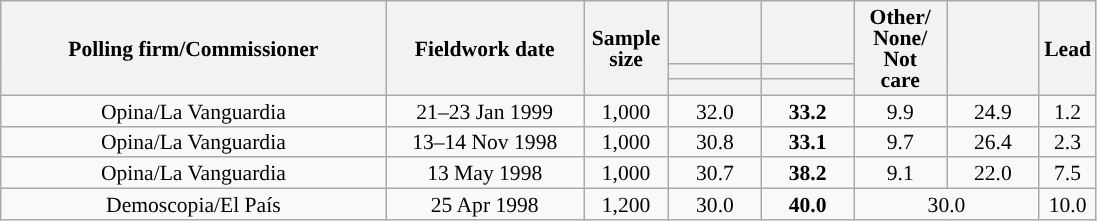<table class="wikitable collapsible" style="text-align:center; font-size:90%; line-height:14px;">
<tr style="height:42px; background-color:#E9E9E9">
<th style="width:250px;" rowspan="3">Polling firm/Commissioner</th>
<th style="width:125px;" rowspan="3">Fieldwork date</th>
<th style="width:50px;" rowspan="3">Sample size</th>
<th style="width:55px;"></th>
<th style="width:55px;"></th>
<th style="width:55px;" rowspan="3">Other/<br>None/<br>Not<br>care</th>
<th style="width:55px;" rowspan="3"></th>
<th style="width:30px;" rowspan="3">Lead</th>
</tr>
<tr>
<th style="color:inherit;background:"></th>
<th style="color:inherit;background:"></th>
</tr>
<tr>
<th></th>
<th></th>
</tr>
<tr>
<td>Opina/La Vanguardia</td>
<td>21–23 Jan 1999</td>
<td>1,000</td>
<td>32.0</td>
<td><strong>33.2</strong></td>
<td>9.9</td>
<td>24.9</td>
<td style="background:">1.2</td>
</tr>
<tr>
<td>Opina/La Vanguardia</td>
<td>13–14 Nov 1998</td>
<td>1,000</td>
<td>30.8</td>
<td><strong>33.1</strong></td>
<td>9.7</td>
<td>26.4</td>
<td style="background:">2.3</td>
</tr>
<tr>
<td>Opina/La Vanguardia</td>
<td>13 May 1998</td>
<td>1,000</td>
<td>30.7</td>
<td><strong>38.2</strong></td>
<td>9.1</td>
<td>22.0</td>
<td style="background:">7.5</td>
</tr>
<tr>
<td>Demoscopia/El País</td>
<td>25 Apr 1998</td>
<td>1,200</td>
<td>30.0</td>
<td><strong>40.0</strong></td>
<td colspan="2">30.0</td>
<td style="background:">10.0</td>
</tr>
</table>
